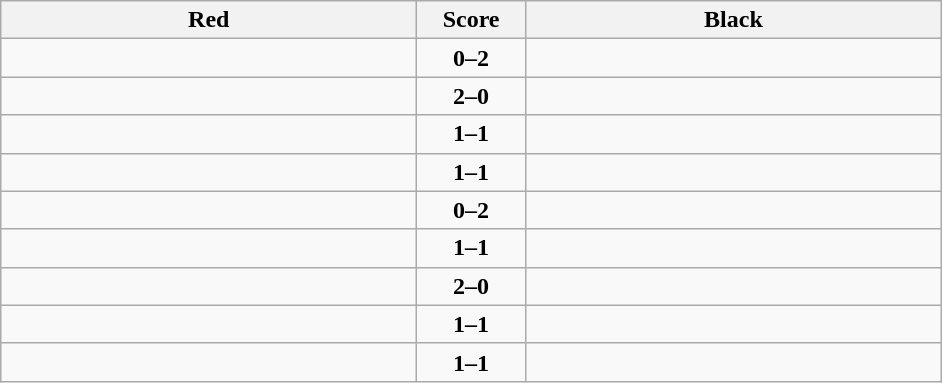<table class="wikitable" style="text-align: center;">
<tr>
<th align="right" width="270">Red</th>
<th width="65">Score</th>
<th align="left" width="270">Black</th>
</tr>
<tr>
<td align=left></td>
<td align=center><strong>0–2</strong></td>
<td align=left><strong></strong></td>
</tr>
<tr>
<td align=left><strong></strong></td>
<td align=center><strong>2–0</strong></td>
<td align=left></td>
</tr>
<tr>
<td align=left></td>
<td align=center><strong>1–1</strong></td>
<td align=left></td>
</tr>
<tr>
<td align=left></td>
<td align=center><strong>1–1</strong></td>
<td align=left></td>
</tr>
<tr>
<td align=left></td>
<td align=center><strong>0–2</strong></td>
<td align=left><strong></strong></td>
</tr>
<tr>
<td align=left></td>
<td align=center><strong>1–1</strong></td>
<td align=left></td>
</tr>
<tr>
<td align=left><strong></strong></td>
<td align=center><strong>2–0</strong></td>
<td align=left></td>
</tr>
<tr>
<td align=left></td>
<td align=center><strong>1–1</strong></td>
<td align=left></td>
</tr>
<tr>
<td align=left></td>
<td align=center><strong>1–1</strong></td>
<td align=left></td>
</tr>
</table>
